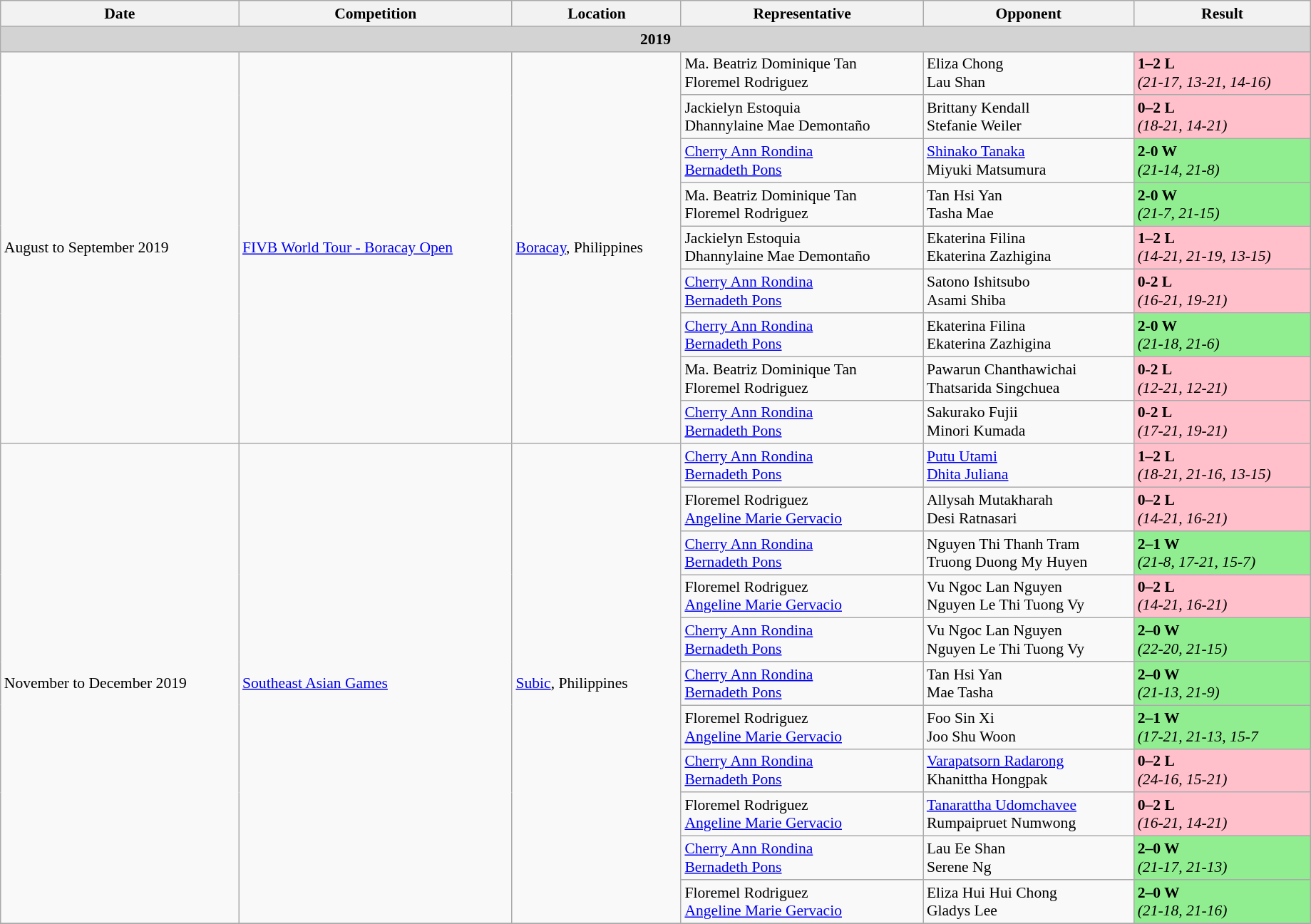<table class="wikitable" style="font-size:90%; width:97%;">
<tr>
<th>Date</th>
<th>Competition</th>
<th>Location</th>
<th>Representative</th>
<th>Opponent</th>
<th>Result</th>
</tr>
<tr>
<td style="text-align: center;" colspan=6 bgcolor="lightgrey"><strong>2019</strong></td>
</tr>
<tr>
<td rowspan=9>August to September 2019</td>
<td rowspan=9><a href='#'>FIVB World Tour - Boracay Open</a></td>
<td rowspan=9> <a href='#'>Boracay</a>, Philippines</td>
<td> Ma. Beatriz Dominique Tan <br>  Floremel Rodriguez</td>
<td> Eliza Chong <br>  Lau Shan</td>
<td bgcolor="pink"><strong>1–2 L</strong> <br><em>(21-17, 13-21, 14-16)</em></td>
</tr>
<tr>
<td> Jackielyn Estoquia <br>  Dhannylaine Mae Demontaño</td>
<td> Brittany Kendall <br>  Stefanie Weiler</td>
<td bgcolor="pink"><strong>0–2 L</strong> <br><em>(18-21, 14-21)</em></td>
</tr>
<tr>
<td> <a href='#'>Cherry Ann Rondina</a> <br>  <a href='#'>Bernadeth Pons</a></td>
<td> <a href='#'>Shinako Tanaka</a> <br>  Miyuki Matsumura</td>
<td bgcolor="lightgreen"><strong>2-0 W</strong> <br><em>(21-14, 21-8)</em></td>
</tr>
<tr>
<td> Ma. Beatriz Dominique Tan <br>  Floremel Rodriguez</td>
<td> Tan Hsi Yan <br>  Tasha Mae</td>
<td bgcolor="lightgreen"><strong>2-0 W</strong> <br><em>(21-7, 21-15)</em></td>
</tr>
<tr>
<td> Jackielyn Estoquia <br>  Dhannylaine Mae Demontaño</td>
<td> Ekaterina Filina <br>  Ekaterina Zazhigina</td>
<td bgcolor="pink"><strong>1–2 L</strong> <br><em>(14-21, 21-19, 13-15)</em></td>
</tr>
<tr>
<td> <a href='#'>Cherry Ann Rondina</a> <br>  <a href='#'>Bernadeth Pons</a></td>
<td> Satono Ishitsubo <br>  Asami Shiba</td>
<td bgcolor="pink"><strong>0-2 L</strong> <br><em>(16-21, 19-21)</em></td>
</tr>
<tr>
<td> <a href='#'>Cherry Ann Rondina</a> <br>  <a href='#'>Bernadeth Pons</a></td>
<td> Ekaterina Filina <br>  Ekaterina Zazhigina</td>
<td bgcolor="lightgreen"><strong>2-0 W</strong> <br><em>(21-18, 21-6)</em></td>
</tr>
<tr>
<td> Ma. Beatriz Dominique Tan <br>  Floremel Rodriguez</td>
<td> Pawarun Chanthawichai <br>  Thatsarida Singchuea</td>
<td bgcolor="pink"><strong>0-2 L</strong> <br><em>(12-21, 12-21)</em></td>
</tr>
<tr>
<td> <a href='#'>Cherry Ann Rondina</a> <br>  <a href='#'>Bernadeth Pons</a></td>
<td> Sakurako Fujii <br>  Minori Kumada</td>
<td bgcolor="pink"><strong>0-2 L</strong> <br><em>(17-21, 19-21)</em></td>
</tr>
<tr>
<td rowspan=11>November to December 2019</td>
<td rowspan=11><a href='#'>Southeast Asian Games</a></td>
<td rowspan=11> <a href='#'>Subic</a>, Philippines</td>
<td> <a href='#'>Cherry Ann Rondina</a> <br>  <a href='#'>Bernadeth Pons</a></td>
<td> <a href='#'>Putu Utami</a> <br>  <a href='#'>Dhita Juliana</a></td>
<td bgcolor="pink"><strong>1–2 L</strong> <br><em>(18-21, 21-16, 13-15)</em></td>
</tr>
<tr>
<td> Floremel Rodriguez <br>  <a href='#'>Angeline Marie Gervacio</a></td>
<td> Allysah Mutakharah <br>  Desi Ratnasari</td>
<td bgcolor="pink"><strong>0–2 L</strong> <br><em>(14-21, 16-21)</em></td>
</tr>
<tr>
<td> <a href='#'>Cherry Ann Rondina</a> <br>  <a href='#'>Bernadeth Pons</a></td>
<td> Nguyen Thi Thanh Tram  <br>  Truong Duong My Huyen</td>
<td bgcolor="lightgreen"><strong>2–1 W</strong> <br><em>(21-8, 17-21, 15-7)</em></td>
</tr>
<tr>
<td> Floremel Rodriguez <br>  <a href='#'>Angeline Marie Gervacio</a></td>
<td> Vu Ngoc Lan Nguyen <br>  Nguyen Le Thi Tuong Vy</td>
<td bgcolor="pink"><strong>0–2 L</strong> <br><em>(14-21, 16-21)</em></td>
</tr>
<tr>
<td> <a href='#'>Cherry Ann Rondina</a> <br>  <a href='#'>Bernadeth Pons</a></td>
<td> Vu Ngoc Lan Nguyen <br>  Nguyen Le Thi Tuong Vy</td>
<td bgcolor="lightgreen"><strong>2–0 W</strong> <br><em>(22-20, 21-15)</em></td>
</tr>
<tr>
<td> <a href='#'>Cherry Ann Rondina</a> <br>  <a href='#'>Bernadeth Pons</a></td>
<td> Tan Hsi Yan  <br>  Mae Tasha</td>
<td bgcolor="lightgreen"><strong>2–0 W</strong> <br><em>(21-13, 21-9)</em></td>
</tr>
<tr>
<td> Floremel Rodriguez <br>  <a href='#'>Angeline Marie Gervacio</a></td>
<td> Foo Sin Xi  <br>   Joo Shu Woon</td>
<td bgcolor="lightgreen"><strong>2–1 W</strong> <br><em>(17-21, 21-13, 15-7</em></td>
</tr>
<tr>
<td> <a href='#'>Cherry Ann Rondina</a> <br>  <a href='#'>Bernadeth Pons</a></td>
<td> <a href='#'>Varapatsorn Radarong</a>  <br>  Khanittha Hongpak</td>
<td bgcolor="pink"><strong>0–2 L</strong> <br><em>(24-16, 15-21)</em></td>
</tr>
<tr>
<td> Floremel Rodriguez <br>  <a href='#'>Angeline Marie Gervacio</a></td>
<td> <a href='#'>Tanarattha Udomchavee</a>  <br>  Rumpaipruet Numwong</td>
<td bgcolor="pink"><strong>0–2 L</strong> <br><em>(16-21, 14-21)</em></td>
</tr>
<tr>
<td> <a href='#'>Cherry Ann Rondina</a> <br>  <a href='#'>Bernadeth Pons</a></td>
<td> Lau Ee Shan   <br>  Serene Ng</td>
<td bgcolor="lightgreen"><strong>2–0 W</strong> <br><em>(21-17, 21-13)</em></td>
</tr>
<tr>
<td> Floremel Rodriguez <br>  <a href='#'>Angeline Marie Gervacio</a></td>
<td> Eliza Hui Hui Chong   <br>  Gladys Lee</td>
<td bgcolor="lightgreen"><strong>2–0 W</strong> <br><em>(21-18, 21-16)</em></td>
</tr>
<tr>
</tr>
</table>
